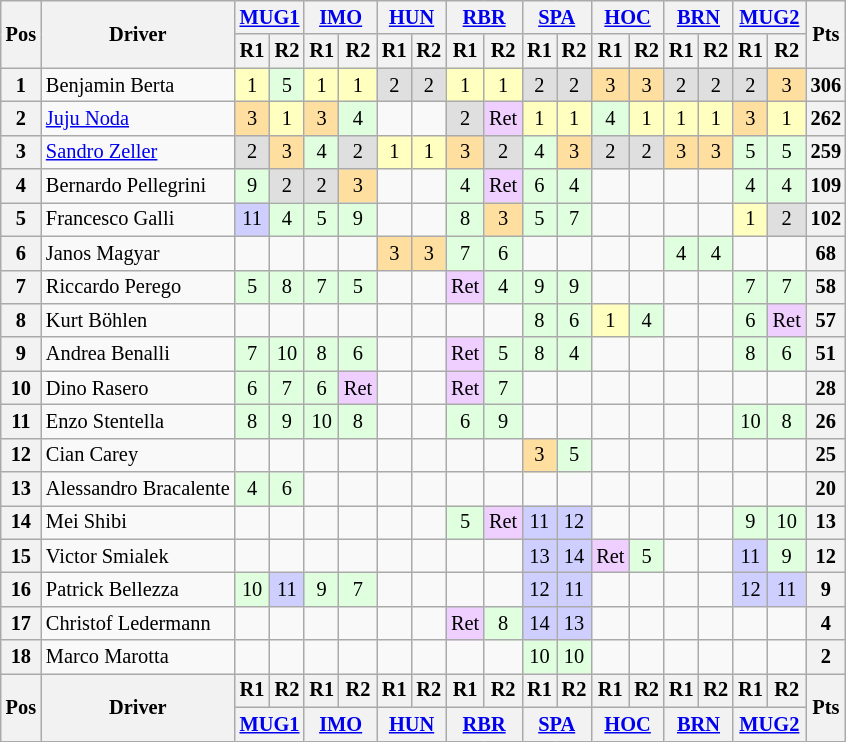<table class="wikitable" style="font-size:85%; text-align:center">
<tr>
<th rowspan="2" valign="middle">Pos</th>
<th rowspan="2" valign="middle">Driver</th>
<th colspan="2"><a href='#'>MUG1</a><br></th>
<th colspan="2"><a href='#'>IMO</a><br></th>
<th colspan="2"><a href='#'>HUN</a><br></th>
<th colspan="2"><a href='#'>RBR</a><br></th>
<th colspan="2"><a href='#'>SPA</a><br></th>
<th colspan="2"><a href='#'>HOC</a><br></th>
<th colspan="2"><a href='#'>BRN</a><br></th>
<th colspan="2"><a href='#'>MUG2</a><br></th>
<th rowspan="2" valign="middle">Pts</th>
</tr>
<tr>
<th>R1</th>
<th>R2</th>
<th>R1</th>
<th>R2</th>
<th>R1</th>
<th>R2</th>
<th>R1</th>
<th>R2</th>
<th>R1</th>
<th>R2</th>
<th>R1</th>
<th>R2</th>
<th>R1</th>
<th>R2</th>
<th>R1</th>
<th>R2</th>
</tr>
<tr>
<th>1</th>
<td align="left"> Benjamin Berta</td>
<td style="background:#ffffbf;">1</td>
<td style="background:#dfffdf;">5</td>
<td style="background:#ffffbf;">1</td>
<td style="background:#ffffbf;">1</td>
<td style="background:#dfdfdf;">2</td>
<td style="background:#dfdfdf;">2</td>
<td style="background:#ffffbf;">1</td>
<td style="background:#ffffbf;">1</td>
<td style="background:#dfdfdf;">2</td>
<td style="background:#dfdfdf;">2</td>
<td style="background:#ffdf9f;">3</td>
<td style="background:#ffdf9f;">3</td>
<td style="background:#dfdfdf;">2</td>
<td style="background:#dfdfdf;">2</td>
<td style="background:#dfdfdf;">2</td>
<td style="background:#ffdf9f;">3</td>
<th>306</th>
</tr>
<tr>
<th>2</th>
<td align="left"> <a href='#'>Juju Noda</a></td>
<td style="background:#ffdf9f;">3</td>
<td style="background:#ffffbf;">1</td>
<td style="background:#ffdf9f;">3</td>
<td style="background:#dfffdf;">4</td>
<td></td>
<td></td>
<td style="background:#dfdfdf;">2</td>
<td style="background:#efcfff;">Ret</td>
<td style="background:#ffffbf;">1</td>
<td style="background:#ffffbf;">1</td>
<td style="background:#dfffdf;">4</td>
<td style="background:#ffffbf;">1</td>
<td style="background:#ffffbf;">1</td>
<td style="background:#ffffbf;">1</td>
<td style="background:#ffdf9f;">3</td>
<td style="background:#ffffbf;">1</td>
<th>262</th>
</tr>
<tr>
<th>3</th>
<td align="left"> <a href='#'>Sandro Zeller</a></td>
<td style="background:#dfdfdf;">2</td>
<td style="background:#ffdf9f;">3</td>
<td style="background:#dfffdf;">4</td>
<td style="background:#dfdfdf;">2</td>
<td style="background:#ffffbf;">1</td>
<td style="background:#ffffbf;">1</td>
<td style="background:#ffdf9f;">3</td>
<td style="background:#dfdfdf;">2</td>
<td style="background:#dfffdf;">4</td>
<td style="background:#ffdf9f;">3</td>
<td style="background:#dfdfdf;">2</td>
<td style="background:#dfdfdf;">2</td>
<td style="background:#ffdf9f;">3</td>
<td style="background:#ffdf9f;">3</td>
<td style="background:#dfffdf;">5</td>
<td style="background:#dfffdf;">5</td>
<th>259</th>
</tr>
<tr>
<th>4</th>
<td align="left"> Bernardo Pellegrini</td>
<td style="background:#dfffdf;">9</td>
<td style="background:#dfdfdf;">2</td>
<td style="background:#dfdfdf;">2</td>
<td style="background:#ffdf9f;">3</td>
<td></td>
<td></td>
<td style="background:#dfffdf;">4</td>
<td style="background:#efcfff;">Ret</td>
<td style="background:#dfffdf;">6</td>
<td style="background:#dfffdf;">4</td>
<td></td>
<td></td>
<td></td>
<td></td>
<td style="background:#dfffdf;">4</td>
<td style="background:#dfffdf;">4</td>
<th>109</th>
</tr>
<tr>
<th>5</th>
<td align="left"> Francesco Galli</td>
<td style="background:#cfcfff;">11</td>
<td style="background:#dfffdf;">4</td>
<td style="background:#dfffdf;">5</td>
<td style="background:#dfffdf;">9</td>
<td></td>
<td></td>
<td style="background:#dfffdf;">8</td>
<td style="background:#ffdf9f;">3</td>
<td style="background:#dfffdf;">5</td>
<td style="background:#dfffdf;">7</td>
<td></td>
<td></td>
<td></td>
<td></td>
<td style="background:#ffffbf;">1</td>
<td style="background:#dfdfdf;">2</td>
<th>102</th>
</tr>
<tr>
<th>6</th>
<td align="left"> Janos Magyar</td>
<td></td>
<td></td>
<td></td>
<td></td>
<td style="background:#ffdf9f;">3</td>
<td style="background:#ffdf9f;">3</td>
<td style="background:#dfffdf;">7</td>
<td style="background:#dfffdf;">6</td>
<td></td>
<td></td>
<td></td>
<td></td>
<td style="background:#dfffdf;">4</td>
<td style="background:#dfffdf;">4</td>
<td></td>
<td></td>
<th>68</th>
</tr>
<tr>
<th>7</th>
<td align="left"> Riccardo Perego</td>
<td style="background:#dfffdf;">5</td>
<td style="background:#dfffdf;">8</td>
<td style="background:#dfffdf;">7</td>
<td style="background:#dfffdf;">5</td>
<td></td>
<td></td>
<td style="background:#efcfff;">Ret</td>
<td style="background:#dfffdf;">4</td>
<td style="background:#dfffdf;">9</td>
<td style="background:#dfffdf;">9</td>
<td></td>
<td></td>
<td></td>
<td></td>
<td style="background:#dfffdf;">7</td>
<td style="background:#dfffdf;">7</td>
<th>58</th>
</tr>
<tr>
<th>8</th>
<td align="left"> Kurt Böhlen</td>
<td></td>
<td></td>
<td></td>
<td></td>
<td></td>
<td></td>
<td></td>
<td></td>
<td style="background:#dfffdf;">8</td>
<td style="background:#dfffdf;">6</td>
<td style="background:#ffffbf;">1</td>
<td style="background:#dfffdf;">4</td>
<td></td>
<td></td>
<td style="background:#dfffdf;">6</td>
<td style="background:#efcfff;">Ret</td>
<th>57</th>
</tr>
<tr>
<th>9</th>
<td align="left"> Andrea Benalli</td>
<td style="background:#dfffdf;">7</td>
<td style="background:#dfffdf;">10</td>
<td style="background:#dfffdf;">8</td>
<td style="background:#dfffdf;">6</td>
<td></td>
<td></td>
<td style="background:#efcfff;">Ret</td>
<td style="background:#dfffdf;">5</td>
<td style="background:#dfffdf;">8</td>
<td style="background:#dfffdf;">4</td>
<td></td>
<td></td>
<td></td>
<td></td>
<td style="background:#dfffdf;">8</td>
<td style="background:#dfffdf;">6</td>
<th>51</th>
</tr>
<tr>
<th>10</th>
<td align="left"> Dino Rasero</td>
<td style="background:#dfffdf;">6</td>
<td style="background:#dfffdf;">7</td>
<td style="background:#dfffdf;">6</td>
<td style="background:#efcfff;">Ret</td>
<td></td>
<td></td>
<td style="background:#efcfff;">Ret</td>
<td style="background:#dfffdf;">7</td>
<td></td>
<td></td>
<td></td>
<td></td>
<td></td>
<td></td>
<td></td>
<td></td>
<th>28</th>
</tr>
<tr>
<th>11</th>
<td align="left"> Enzo Stentella</td>
<td style="background:#dfffdf;">8</td>
<td style="background:#dfffdf;">9</td>
<td style="background:#dfffdf;">10</td>
<td style="background:#dfffdf;">8</td>
<td></td>
<td></td>
<td style="background:#dfffdf;">6</td>
<td style="background:#dfffdf;">9</td>
<td></td>
<td></td>
<td></td>
<td></td>
<td></td>
<td></td>
<td style="background:#dfffdf;">10</td>
<td style="background:#dfffdf;">8</td>
<th>26</th>
</tr>
<tr>
<th>12</th>
<td align="left"> Cian Carey</td>
<td></td>
<td></td>
<td></td>
<td></td>
<td></td>
<td></td>
<td></td>
<td></td>
<td style="background:#ffdf9f;">3</td>
<td style="background:#dfffdf;">5</td>
<td></td>
<td></td>
<td></td>
<td></td>
<td></td>
<td></td>
<th>25</th>
</tr>
<tr>
<th>13</th>
<td align="left"> Alessandro Bracalente</td>
<td style="background:#dfffdf;">4</td>
<td style="background:#dfffdf;">6</td>
<td></td>
<td></td>
<td></td>
<td></td>
<td></td>
<td></td>
<td></td>
<td></td>
<td></td>
<td></td>
<td></td>
<td></td>
<td></td>
<td></td>
<th>20</th>
</tr>
<tr>
<th>14</th>
<td align="left"> Mei Shibi</td>
<td></td>
<td></td>
<td></td>
<td></td>
<td></td>
<td></td>
<td style="background:#dfffdf;">5</td>
<td style="background:#efcfff;">Ret</td>
<td style="background:#cfcfff;">11</td>
<td style="background:#cfcfff;">12</td>
<td></td>
<td></td>
<td></td>
<td></td>
<td style="background:#dfffdf;">9</td>
<td style="background:#dfffdf;">10</td>
<th>13</th>
</tr>
<tr>
<th>15</th>
<td align="left"> Victor Smialek</td>
<td></td>
<td></td>
<td></td>
<td></td>
<td></td>
<td></td>
<td></td>
<td></td>
<td style="background:#cfcfff;">13</td>
<td style="background:#cfcfff;">14</td>
<td style="background:#efcfff;">Ret</td>
<td style="background:#dfffdf;">5</td>
<td></td>
<td></td>
<td style="background:#cfcfff;">11</td>
<td style="background:#dfffdf;">9</td>
<th>12</th>
</tr>
<tr>
<th>16</th>
<td align="left"> Patrick Bellezza</td>
<td style="background:#dfffdf;">10</td>
<td style="background:#cfcfff;">11</td>
<td style="background:#dfffdf;">9</td>
<td style="background:#dfffdf;">7</td>
<td></td>
<td></td>
<td></td>
<td></td>
<td style="background:#cfcfff;">12</td>
<td style="background:#cfcfff;">11</td>
<td></td>
<td></td>
<td></td>
<td></td>
<td style="background:#cfcfff;">12</td>
<td style="background:#cfcfff;">11</td>
<th>9</th>
</tr>
<tr>
<th>17</th>
<td align="left"> Christof Ledermann</td>
<td></td>
<td></td>
<td></td>
<td></td>
<td></td>
<td></td>
<td style="background:#efcfff;">Ret</td>
<td style="background:#dfffdf;">8</td>
<td style="background:#cfcfff;">14</td>
<td style="background:#cfcfff;">13</td>
<td></td>
<td></td>
<td></td>
<td></td>
<td></td>
<td></td>
<th>4</th>
</tr>
<tr>
<th>18</th>
<td align="left"> Marco Marotta</td>
<td></td>
<td></td>
<td></td>
<td></td>
<td></td>
<td></td>
<td></td>
<td></td>
<td style="background:#dfffdf;">10</td>
<td style="background:#dfffdf;">10</td>
<td></td>
<td></td>
<td></td>
<td></td>
<td></td>
<td></td>
<th>2</th>
</tr>
<tr>
<th rowspan="2">Pos</th>
<th rowspan="2">Driver</th>
<th>R1</th>
<th>R2</th>
<th>R1</th>
<th>R2</th>
<th>R1</th>
<th>R2</th>
<th>R1</th>
<th>R2</th>
<th>R1</th>
<th>R2</th>
<th>R1</th>
<th>R2</th>
<th>R1</th>
<th>R2</th>
<th>R1</th>
<th>R2</th>
<th rowspan="2">Pts</th>
</tr>
<tr>
<th colspan="2"><a href='#'>MUG1</a><br></th>
<th colspan="2"><a href='#'>IMO</a><br></th>
<th colspan="2"><a href='#'>HUN</a><br></th>
<th colspan="2"><a href='#'>RBR</a><br></th>
<th colspan="2"><a href='#'>SPA</a><br></th>
<th colspan="2"><a href='#'>HOC</a><br></th>
<th colspan="2"><a href='#'>BRN</a><br></th>
<th colspan="2"><a href='#'>MUG2</a><br></th>
</tr>
</table>
